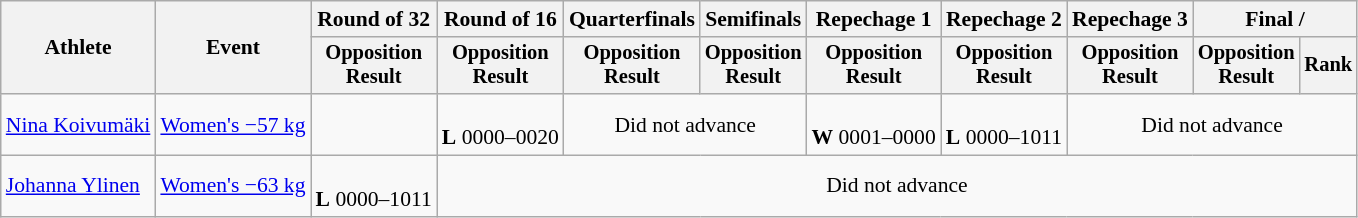<table class="wikitable" style="font-size:90%">
<tr>
<th rowspan="2">Athlete</th>
<th rowspan="2">Event</th>
<th>Round of 32</th>
<th>Round of 16</th>
<th>Quarterfinals</th>
<th>Semifinals</th>
<th>Repechage 1</th>
<th>Repechage 2</th>
<th>Repechage 3</th>
<th colspan=2>Final / </th>
</tr>
<tr style="font-size:95%">
<th>Opposition<br>Result</th>
<th>Opposition<br>Result</th>
<th>Opposition<br>Result</th>
<th>Opposition<br>Result</th>
<th>Opposition<br>Result</th>
<th>Opposition<br>Result</th>
<th>Opposition<br>Result</th>
<th>Opposition<br>Result</th>
<th>Rank</th>
</tr>
<tr align=center>
<td align=left><a href='#'>Nina Koivumäki</a></td>
<td align=left><a href='#'>Women's −57 kg</a></td>
<td></td>
<td> <br> <strong>L</strong> 0000–0020</td>
<td colspan=2>Did not advance</td>
<td> <br> <strong>W</strong> 0001–0000</td>
<td> <br> <strong>L</strong> 0000–1011</td>
<td colspan=3>Did not advance</td>
</tr>
<tr align=center>
<td align=left><a href='#'>Johanna Ylinen</a></td>
<td align=left><a href='#'>Women's −63 kg</a></td>
<td><br> <strong>L</strong> 0000–1011</td>
<td colspan=8>Did not advance</td>
</tr>
</table>
